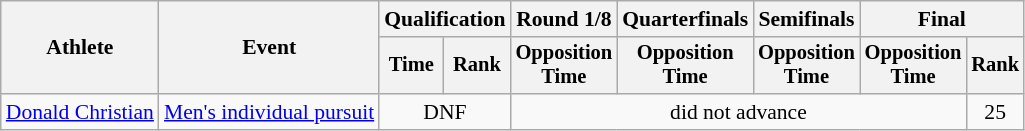<table class="wikitable" style="font-size:90%">
<tr>
<th rowspan="2">Athlete</th>
<th rowspan="2">Event</th>
<th colspan=2>Qualification</th>
<th>Round 1/8</th>
<th>Quarterfinals</th>
<th>Semifinals</th>
<th colspan=2>Final</th>
</tr>
<tr style="font-size:95%">
<th>Time</th>
<th>Rank</th>
<th>Opposition<br>Time</th>
<th>Opposition<br>Time</th>
<th>Opposition<br>Time</th>
<th>Opposition<br>Time</th>
<th>Rank</th>
</tr>
<tr align=center>
<td align=left><a href='#'>Donald Christian</a></td>
<td align=left><a href='#'>Men's individual pursuit</a></td>
<td colspan=2>DNF</td>
<td colspan=4>did not advance</td>
<td>25</td>
</tr>
</table>
